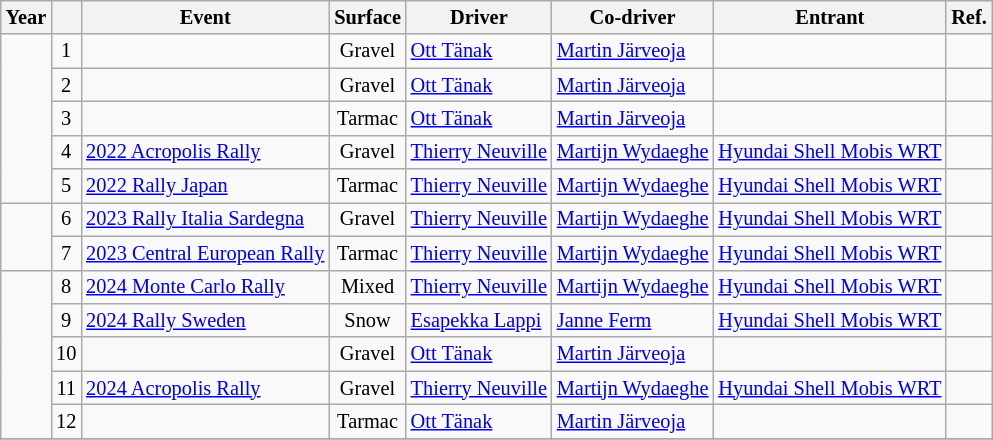<table class="wikitable" style="font-size: 85%;">
<tr>
<th>Year</th>
<th></th>
<th>Event</th>
<th>Surface</th>
<th>Driver</th>
<th>Co-driver</th>
<th>Entrant</th>
<th>Ref.</th>
</tr>
<tr>
<td rowspan="5" align="center"></td>
<td align="center">1</td>
<td></td>
<td align="center">Gravel</td>
<td> <a href='#'>Ott Tänak</a></td>
<td> <a href='#'>Martin Järveoja</a></td>
<td></td>
<td align="center"></td>
</tr>
<tr>
<td align="center">2</td>
<td></td>
<td align="center">Gravel</td>
<td> <a href='#'>Ott Tänak</a></td>
<td> <a href='#'>Martin Järveoja</a></td>
<td></td>
<td align="center"></td>
</tr>
<tr>
<td align="center">3</td>
<td></td>
<td align="center">Tarmac</td>
<td> <a href='#'>Ott Tänak</a></td>
<td> <a href='#'>Martin Järveoja</a></td>
<td></td>
<td align="center"></td>
</tr>
<tr>
<td align="center">4</td>
<td> <a href='#'>2022 Acropolis Rally</a></td>
<td align="center">Gravel</td>
<td> <a href='#'>Thierry Neuville</a></td>
<td> <a href='#'>Martijn Wydaeghe</a></td>
<td> <a href='#'>Hyundai Shell Mobis WRT</a></td>
<td align="center"></td>
</tr>
<tr>
<td align="center">5</td>
<td> <a href='#'>2022 Rally Japan</a></td>
<td align="center">Tarmac</td>
<td> <a href='#'>Thierry Neuville</a></td>
<td> <a href='#'>Martijn Wydaeghe</a></td>
<td> <a href='#'>Hyundai Shell Mobis WRT</a></td>
<td align="center"></td>
</tr>
<tr>
<td rowspan="2" align="center"></td>
<td align="center">6</td>
<td> <a href='#'>2023 Rally Italia Sardegna</a></td>
<td align="center">Gravel</td>
<td> <a href='#'>Thierry Neuville</a></td>
<td> <a href='#'>Martijn Wydaeghe</a></td>
<td> <a href='#'>Hyundai Shell Mobis WRT</a></td>
<td align="center"></td>
</tr>
<tr>
<td align="center">7</td>
<td> <a href='#'>2023 Central European Rally</a></td>
<td align="center">Tarmac</td>
<td> <a href='#'>Thierry Neuville</a></td>
<td> <a href='#'>Martijn Wydaeghe</a></td>
<td> <a href='#'>Hyundai Shell Mobis WRT</a></td>
<td align="center"></td>
</tr>
<tr>
<td rowspan="5" align="center"></td>
<td align="center">8</td>
<td> <a href='#'>2024 Monte Carlo Rally</a></td>
<td align="center">Mixed</td>
<td> <a href='#'>Thierry Neuville</a></td>
<td> <a href='#'>Martijn Wydaeghe</a></td>
<td> <a href='#'>Hyundai Shell Mobis WRT</a></td>
<td align="center"></td>
</tr>
<tr>
<td align="center">9</td>
<td> <a href='#'>2024 Rally Sweden</a></td>
<td align="center">Snow</td>
<td> <a href='#'>Esapekka Lappi</a></td>
<td> <a href='#'>Janne Ferm</a></td>
<td> <a href='#'>Hyundai Shell Mobis WRT</a></td>
<td align="center"></td>
</tr>
<tr>
<td align="center">10</td>
<td></td>
<td align="center">Gravel</td>
<td> <a href='#'>Ott Tänak</a></td>
<td> <a href='#'>Martin Järveoja</a></td>
<td></td>
<td align="center"></td>
</tr>
<tr>
<td align="center">11</td>
<td> <a href='#'>2024 Acropolis Rally</a></td>
<td align="center">Gravel</td>
<td> <a href='#'>Thierry Neuville</a></td>
<td> <a href='#'>Martijn Wydaeghe</a></td>
<td> <a href='#'>Hyundai Shell Mobis WRT</a></td>
<td align="center"></td>
</tr>
<tr>
<td align="center">12</td>
<td></td>
<td align="center">Tarmac</td>
<td> <a href='#'>Ott Tänak</a></td>
<td> <a href='#'>Martin Järveoja</a></td>
<td></td>
<td align="center"></td>
</tr>
<tr>
</tr>
</table>
